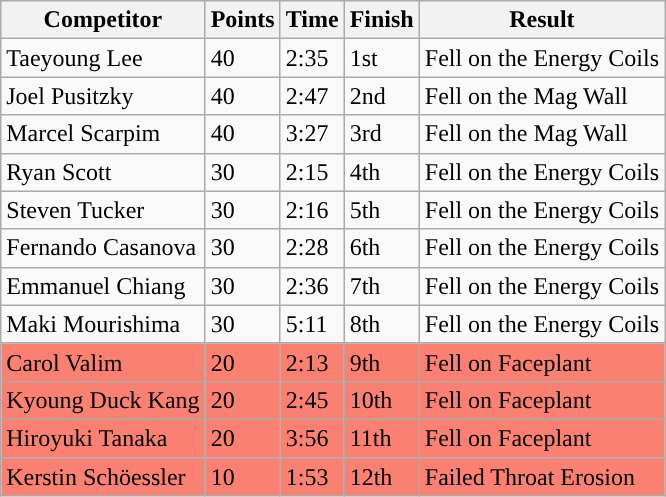<table class="wikitable sortable">
<tr>
<th>Competitor</th>
<th>Points</th>
<th>Time</th>
<th>Finish</th>
<th>Result</th>
</tr>
<tr>
<td> Taeyoung Lee</td>
<td>40</td>
<td>2:35</td>
<td>1st</td>
<td>Fell on the Energy Coils</td>
</tr>
<tr>
<td> Joel Pusitzky</td>
<td>40</td>
<td>2:47</td>
<td>2nd</td>
<td>Fell on the Mag Wall</td>
</tr>
<tr>
<td> Marcel Scarpim</td>
<td>40</td>
<td>3:27</td>
<td>3rd</td>
<td>Fell on the Mag Wall</td>
</tr>
<tr>
<td> Ryan Scott</td>
<td>30</td>
<td>2:15</td>
<td>4th</td>
<td>Fell on the Energy Coils</td>
</tr>
<tr style="background-color:">
<td> Steven Tucker</td>
<td>30</td>
<td>2:16</td>
<td>5th</td>
<td>Fell on the Energy Coils</td>
</tr>
<tr>
<td> Fernando Casanova</td>
<td>30</td>
<td>2:28</td>
<td>6th</td>
<td>Fell on the Energy Coils</td>
</tr>
<tr>
<td> Emmanuel Chiang</td>
<td>30</td>
<td>2:36</td>
<td>7th</td>
<td>Fell on the Energy Coils</td>
</tr>
<tr>
<td> Maki Mourishima</td>
<td>30</td>
<td>5:11</td>
<td>8th</td>
<td>Fell on the Energy Coils</td>
</tr>
<tr style="background-color:#fa8072">
<td> Carol Valim</td>
<td>20</td>
<td>2:13</td>
<td>9th</td>
<td>Fell on Faceplant</td>
</tr>
<tr style="background-color:#fa8072">
<td> Kyoung Duck Kang</td>
<td>20</td>
<td>2:45</td>
<td>10th</td>
<td>Fell on Faceplant</td>
</tr>
<tr style="background-color:#fa8072">
<td> Hiroyuki Tanaka</td>
<td>20</td>
<td>3:56</td>
<td>11th</td>
<td>Fell on Faceplant</td>
</tr>
<tr style="background-color:#fa8072">
<td> Kerstin Schöessler</td>
<td>10</td>
<td>1:53</td>
<td>12th</td>
<td>Failed Throat Erosion</td>
</tr>
</table>
